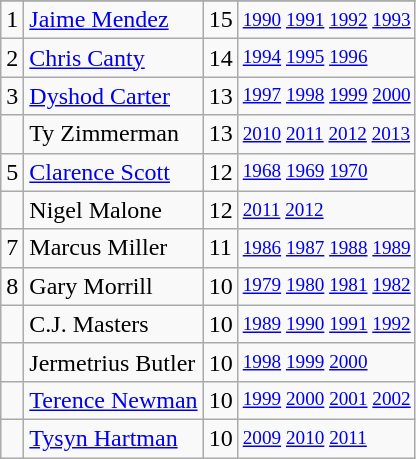<table class="wikitable">
<tr>
</tr>
<tr>
<td>1</td>
<td><a href='#'>Jaime Mendez</a></td>
<td>15</td>
<td style="font-size:80%;"><a href='#'>1990</a> <a href='#'>1991</a> <a href='#'>1992</a> <a href='#'>1993</a></td>
</tr>
<tr>
<td>2</td>
<td><a href='#'>Chris Canty</a></td>
<td>14</td>
<td style="font-size:80%;"><a href='#'>1994</a> <a href='#'>1995</a> <a href='#'>1996</a></td>
</tr>
<tr>
<td>3</td>
<td><a href='#'>Dyshod Carter</a></td>
<td>13</td>
<td style="font-size:80%;"><a href='#'>1997</a> <a href='#'>1998</a> <a href='#'>1999</a> <a href='#'>2000</a></td>
</tr>
<tr>
<td></td>
<td>Ty Zimmerman</td>
<td>13</td>
<td style="font-size:80%;"><a href='#'>2010</a> <a href='#'>2011</a> <a href='#'>2012</a> <a href='#'>2013</a></td>
</tr>
<tr>
<td>5</td>
<td><a href='#'>Clarence Scott</a></td>
<td>12</td>
<td style="font-size:80%;"><a href='#'>1968</a> <a href='#'>1969</a> <a href='#'>1970</a></td>
</tr>
<tr>
<td></td>
<td>Nigel Malone</td>
<td>12</td>
<td style="font-size:80%;"><a href='#'>2011</a> <a href='#'>2012</a></td>
</tr>
<tr>
<td>7</td>
<td>Marcus Miller</td>
<td>11</td>
<td style="font-size:80%;"><a href='#'>1986</a> <a href='#'>1987</a> <a href='#'>1988</a> <a href='#'>1989</a></td>
</tr>
<tr>
<td>8</td>
<td>Gary Morrill</td>
<td>10</td>
<td style="font-size:80%;"><a href='#'>1979</a> <a href='#'>1980</a> <a href='#'>1981</a> <a href='#'>1982</a></td>
</tr>
<tr>
<td></td>
<td>C.J. Masters</td>
<td>10</td>
<td style="font-size:80%;"><a href='#'>1989</a> <a href='#'>1990</a> <a href='#'>1991</a> <a href='#'>1992</a></td>
</tr>
<tr>
<td></td>
<td>Jermetrius Butler</td>
<td>10</td>
<td style="font-size:80%;"><a href='#'>1998</a> <a href='#'>1999</a> <a href='#'>2000</a></td>
</tr>
<tr>
<td></td>
<td><a href='#'>Terence Newman</a></td>
<td>10</td>
<td style="font-size:80%;"><a href='#'>1999</a> <a href='#'>2000</a> <a href='#'>2001</a> <a href='#'>2002</a></td>
</tr>
<tr>
<td></td>
<td><a href='#'>Tysyn Hartman</a></td>
<td>10</td>
<td style="font-size:80%;"><a href='#'>2009</a> <a href='#'>2010</a> <a href='#'>2011</a></td>
</tr>
</table>
